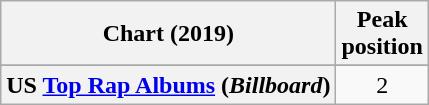<table class="wikitable sortable plainrowheaders" style="text-align:center">
<tr>
<th scope="col">Chart (2019)</th>
<th scope="col">Peak<br>position</th>
</tr>
<tr>
</tr>
<tr>
</tr>
<tr>
</tr>
<tr>
</tr>
<tr>
</tr>
<tr>
<th scope="row">US <a href='#'>Top Rap Albums</a> (<em>Billboard</em>)</th>
<td>2</td>
</tr>
</table>
